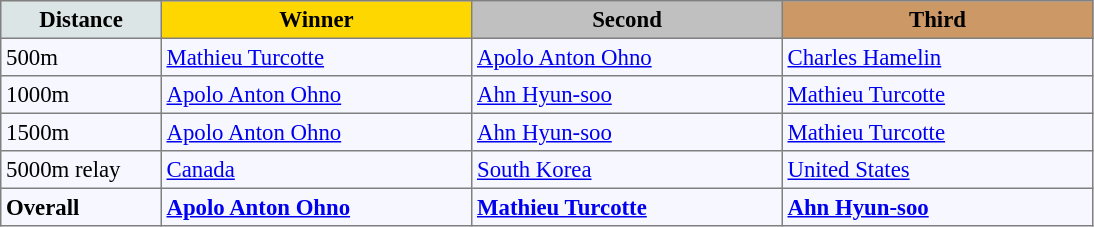<table bgcolor="#f7f8ff" cellpadding="3" cellspacing="0" border="1" style="font-size: 95%; border: gray solid 1px; border-collapse: collapse;">
<tr bgcolor="#CCCCCC">
<td align="center" bgcolor="#DCE5E5" width="100"><strong>Distance</strong></td>
<td align="center" bgcolor="gold" width="200"><strong>Winner</strong></td>
<td align="center" bgcolor="silver" width="200"><strong>Second</strong></td>
<td align="center" bgcolor="CC9966" width="200"><strong>Third</strong></td>
</tr>
<tr align="left">
<td>500m</td>
<td> <a href='#'>Mathieu Turcotte</a></td>
<td> <a href='#'>Apolo Anton Ohno</a></td>
<td> <a href='#'>Charles Hamelin</a></td>
</tr>
<tr align="left">
<td>1000m</td>
<td> <a href='#'>Apolo Anton Ohno</a></td>
<td> <a href='#'>Ahn Hyun-soo</a></td>
<td> <a href='#'>Mathieu Turcotte</a></td>
</tr>
<tr align="left">
<td>1500m</td>
<td> <a href='#'>Apolo Anton Ohno</a></td>
<td> <a href='#'>Ahn Hyun-soo</a></td>
<td> <a href='#'>Mathieu Turcotte</a></td>
</tr>
<tr align="left">
<td>5000m relay</td>
<td> <a href='#'>Canada</a></td>
<td> <a href='#'>South Korea</a></td>
<td> <a href='#'>United States</a></td>
</tr>
<tr align="left">
<td><strong>Overall</strong></td>
<td> <strong><a href='#'>Apolo Anton Ohno</a></strong></td>
<td> <strong><a href='#'>Mathieu Turcotte</a></strong></td>
<td> <strong><a href='#'>Ahn Hyun-soo</a></strong></td>
</tr>
</table>
